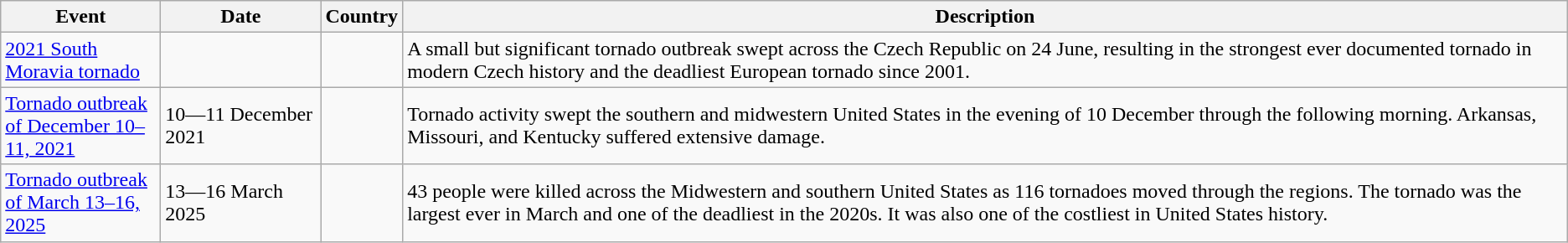<table class="wikitable mw-collapsible sortable">
<tr>
<th style="width:120px;">Event</th>
<th style="width:120px;">Date</th>
<th>Country</th>
<th>Description</th>
</tr>
<tr>
<td><a href='#'>2021 South Moravia tornado</a></td>
<td></td>
<td></td>
<td>A small but significant tornado outbreak swept across the Czech Republic on 24 June, resulting in the strongest ever documented tornado in modern Czech history and the deadliest European tornado since 2001.</td>
</tr>
<tr>
<td><a href='#'>Tornado outbreak of December 10–11, 2021</a></td>
<td>10—11 December 2021</td>
<td></td>
<td>Tornado activity swept the southern and midwestern United States in the evening of 10 December through the following morning. Arkansas, Missouri, and Kentucky suffered extensive damage.</td>
</tr>
<tr>
<td><a href='#'>Tornado outbreak of March 13–16, 2025</a></td>
<td>13—16 March 2025</td>
<td></td>
<td>43 people were killed across the Midwestern and southern United States as 116 tornadoes moved through the regions. The tornado was the largest ever in March and one of the deadliest in the 2020s. It was also one of the costliest in United States history.</td>
</tr>
</table>
